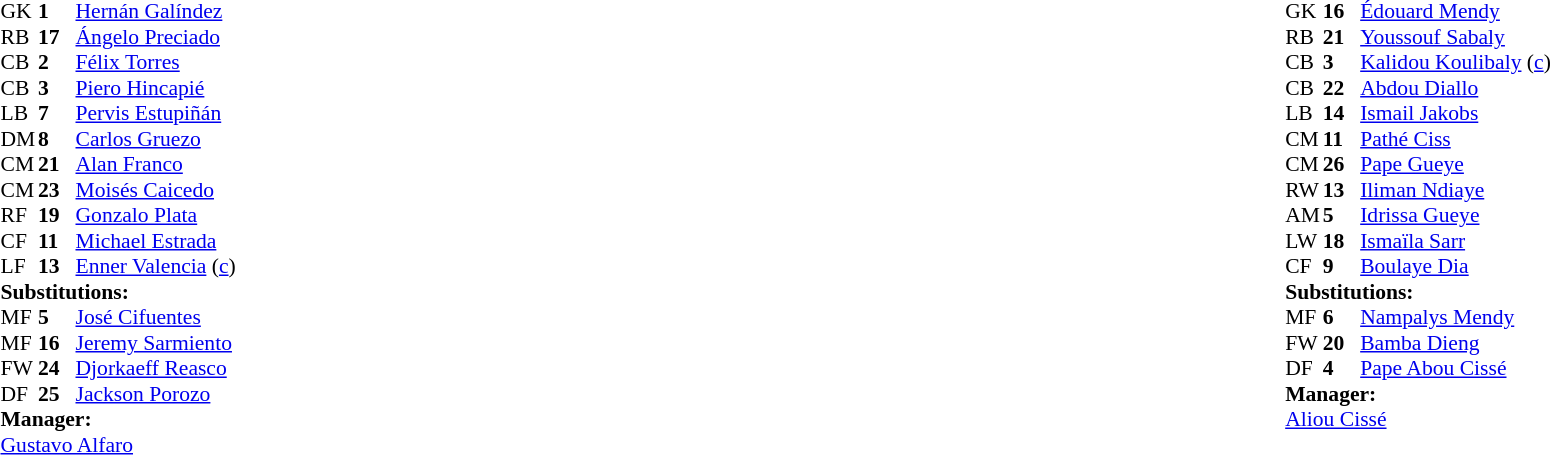<table width="100%">
<tr>
<td valign="top" width="40%"><br><table style="font-size:90%" cellspacing="0" cellpadding="0">
<tr>
<th width=25></th>
<th width=25></th>
</tr>
<tr>
<td>GK</td>
<td><strong>1</strong></td>
<td><a href='#'>Hernán Galíndez</a></td>
</tr>
<tr>
<td>RB</td>
<td><strong>17</strong></td>
<td><a href='#'>Ángelo Preciado</a></td>
<td></td>
<td></td>
</tr>
<tr>
<td>CB</td>
<td><strong>2</strong></td>
<td><a href='#'>Félix Torres</a></td>
</tr>
<tr>
<td>CB</td>
<td><strong>3</strong></td>
<td><a href='#'>Piero Hincapié</a></td>
</tr>
<tr>
<td>LB</td>
<td><strong>7</strong></td>
<td><a href='#'>Pervis Estupiñán</a></td>
</tr>
<tr>
<td>DM</td>
<td><strong>8</strong></td>
<td><a href='#'>Carlos Gruezo</a></td>
<td></td>
<td></td>
</tr>
<tr>
<td>CM</td>
<td><strong>21</strong></td>
<td><a href='#'>Alan Franco</a></td>
<td></td>
<td></td>
</tr>
<tr>
<td>CM</td>
<td><strong>23</strong></td>
<td><a href='#'>Moisés Caicedo</a></td>
</tr>
<tr>
<td>RF</td>
<td><strong>19</strong></td>
<td><a href='#'>Gonzalo Plata</a></td>
</tr>
<tr>
<td>CF</td>
<td><strong>11</strong></td>
<td><a href='#'>Michael Estrada</a></td>
<td></td>
<td></td>
</tr>
<tr>
<td>LF</td>
<td><strong>13</strong></td>
<td><a href='#'>Enner Valencia</a> (<a href='#'>c</a>)</td>
</tr>
<tr>
<td colspan=3><strong>Substitutions:</strong></td>
</tr>
<tr>
<td>MF</td>
<td><strong>5</strong></td>
<td><a href='#'>José Cifuentes</a></td>
<td></td>
<td></td>
</tr>
<tr>
<td>MF</td>
<td><strong>16</strong></td>
<td><a href='#'>Jeremy Sarmiento</a></td>
<td></td>
<td></td>
</tr>
<tr>
<td>FW</td>
<td><strong>24</strong></td>
<td><a href='#'>Djorkaeff Reasco</a></td>
<td></td>
<td></td>
</tr>
<tr>
<td>DF</td>
<td><strong>25</strong></td>
<td><a href='#'>Jackson Porozo</a></td>
<td></td>
<td></td>
</tr>
<tr>
<td colspan=3><strong>Manager:</strong></td>
</tr>
<tr>
<td colspan=3> <a href='#'>Gustavo Alfaro</a></td>
</tr>
</table>
</td>
<td valign="top"></td>
<td valign="top" width="50%"><br><table style="font-size:90%; margin:auto" cellspacing="0" cellpadding="0">
<tr>
<th width=25></th>
<th width=25></th>
</tr>
<tr>
<td>GK</td>
<td><strong>16</strong></td>
<td><a href='#'>Édouard Mendy</a></td>
</tr>
<tr>
<td>RB</td>
<td><strong>21</strong></td>
<td><a href='#'>Youssouf Sabaly</a></td>
</tr>
<tr>
<td>CB</td>
<td><strong>3</strong></td>
<td><a href='#'>Kalidou Koulibaly</a> (<a href='#'>c</a>)</td>
</tr>
<tr>
<td>CB</td>
<td><strong>22</strong></td>
<td><a href='#'>Abdou Diallo</a></td>
</tr>
<tr>
<td>LB</td>
<td><strong>14</strong></td>
<td><a href='#'>Ismail Jakobs</a></td>
</tr>
<tr>
<td>CM</td>
<td><strong>11</strong></td>
<td><a href='#'>Pathé Ciss</a></td>
<td></td>
<td></td>
</tr>
<tr>
<td>CM</td>
<td><strong>26</strong></td>
<td><a href='#'>Pape Gueye</a></td>
</tr>
<tr>
<td>RW</td>
<td><strong>13</strong></td>
<td><a href='#'>Iliman Ndiaye</a></td>
<td></td>
<td></td>
</tr>
<tr>
<td>AM</td>
<td><strong>5</strong></td>
<td><a href='#'>Idrissa Gueye</a></td>
<td></td>
</tr>
<tr>
<td>LW</td>
<td><strong>18</strong></td>
<td><a href='#'>Ismaïla Sarr</a></td>
</tr>
<tr>
<td>CF</td>
<td><strong>9</strong></td>
<td><a href='#'>Boulaye Dia</a></td>
<td></td>
<td></td>
</tr>
<tr>
<td colspan=3><strong>Substitutions:</strong></td>
</tr>
<tr>
<td>MF</td>
<td><strong>6</strong></td>
<td><a href='#'>Nampalys Mendy</a></td>
<td></td>
<td></td>
</tr>
<tr>
<td>FW</td>
<td><strong>20</strong></td>
<td><a href='#'>Bamba Dieng</a></td>
<td></td>
<td></td>
</tr>
<tr>
<td>DF</td>
<td><strong>4</strong></td>
<td><a href='#'>Pape Abou Cissé</a></td>
<td></td>
<td></td>
</tr>
<tr>
<td colspan=3><strong>Manager:</strong></td>
</tr>
<tr>
<td colspan=3><a href='#'>Aliou Cissé</a></td>
</tr>
</table>
</td>
</tr>
</table>
